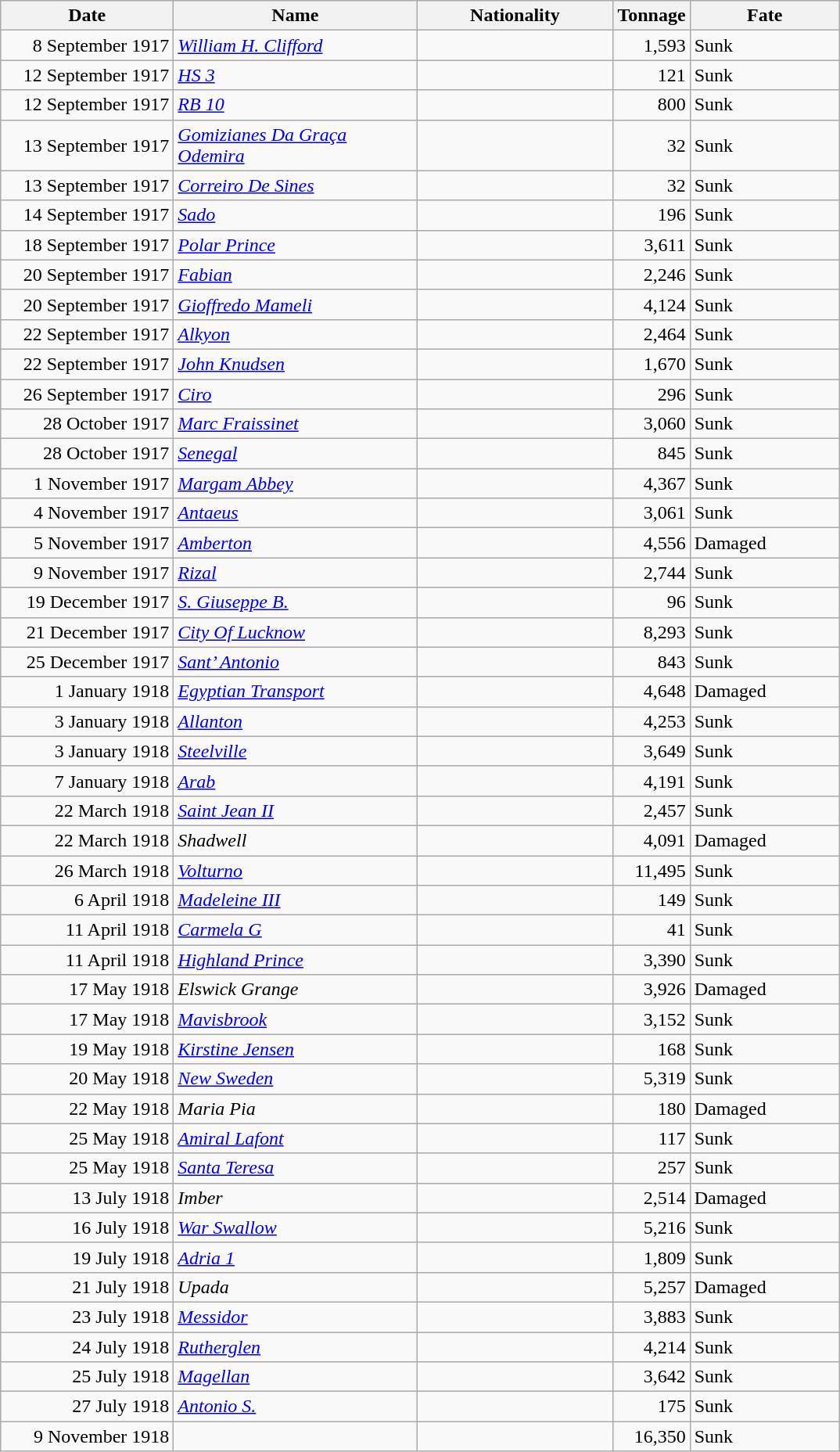<table class="wikitable sortable">
<tr>
<th width="140px">Date</th>
<th width="200px">Name</th>
<th width="160px">Nationality</th>
<th width="25px">Tonnage</th>
<th width="120px">Fate</th>
</tr>
<tr>
<td align="right">8 September 1917</td>
<td align="left"><a href='#'><em>William H. Clifford</em></a></td>
<td align="left"></td>
<td align="right">1,593</td>
<td align="left">Sunk</td>
</tr>
<tr>
<td align="right">12 September 1917</td>
<td align="left"><a href='#'><em>HS 3</em></a></td>
<td align="left"></td>
<td align="right">121</td>
<td align="left">Sunk</td>
</tr>
<tr>
<td align="right">12 September 1917</td>
<td align="left"><a href='#'><em>RB 10</em></a></td>
<td align="left"></td>
<td align="right">800</td>
<td align="left">Sunk</td>
</tr>
<tr>
<td align="right">13 September 1917</td>
<td align="left"><a href='#'><em>Gomizianes Da Graça Odemira</em></a></td>
<td align="left"></td>
<td align="right">32</td>
<td align="left">Sunk</td>
</tr>
<tr>
<td align="right">13 September 1917</td>
<td align="left"><a href='#'><em>Correiro De Sines</em></a></td>
<td align="left"></td>
<td align="right">32</td>
<td align="left">Sunk</td>
</tr>
<tr>
<td align="right">14 September 1917</td>
<td align="left"><a href='#'><em>Sado</em></a></td>
<td align="left"></td>
<td align="right">196</td>
<td align="left">Sunk</td>
</tr>
<tr>
<td align="right">18 September 1917</td>
<td align="left"><a href='#'><em>Polar Prince</em></a></td>
<td align="left"></td>
<td align="right">3,611</td>
<td align="left">Sunk</td>
</tr>
<tr>
<td align="right">20 September 1917</td>
<td align="left"><a href='#'><em>Fabian</em></a></td>
<td align="left"></td>
<td align="right">2,246</td>
<td align="left">Sunk</td>
</tr>
<tr>
<td align="right">20 September 1917</td>
<td align="left"><a href='#'><em>Gioffredo Mameli</em></a></td>
<td align="left"></td>
<td align="right">4,124</td>
<td align="left">Sunk</td>
</tr>
<tr>
<td align="right">22 September 1917</td>
<td align="left"><a href='#'><em>Alkyon</em></a></td>
<td align="left"></td>
<td align="right">2,464</td>
<td align="left">Sunk</td>
</tr>
<tr>
<td align="right">22 September 1917</td>
<td align="left"><a href='#'><em>John Knudsen</em></a></td>
<td align="left"></td>
<td align="right">1,670</td>
<td align="left">Sunk</td>
</tr>
<tr>
<td align="right">26 September 1917</td>
<td align="left"><a href='#'><em>Ciro</em></a></td>
<td align="left"></td>
<td align="right">296</td>
<td align="left">Sunk</td>
</tr>
<tr>
<td align="right">28 October 1917</td>
<td align="left"><a href='#'><em>Marc Fraissinet</em></a></td>
<td align="left"></td>
<td align="right">3,060</td>
<td align="left">Sunk</td>
</tr>
<tr>
<td align="right">28 October 1917</td>
<td align="left"><a href='#'><em>Senegal</em></a></td>
<td align="left"></td>
<td align="right">845</td>
<td align="left">Sunk</td>
</tr>
<tr>
<td align="right">1 November 1917</td>
<td align="left"><a href='#'><em>Margam Abbey</em></a></td>
<td align="left"></td>
<td align="right">4,367</td>
<td align="left">Sunk</td>
</tr>
<tr>
<td align="right">4 November 1917</td>
<td align="left"><a href='#'><em>Antaeus</em></a></td>
<td align="left"></td>
<td align="right">3,061</td>
<td align="left">Sunk</td>
</tr>
<tr>
<td align="right">5 November 1917</td>
<td align="left"><a href='#'><em>Amberton</em></a></td>
<td align="left"></td>
<td align="right">4,556</td>
<td align="left">Damaged</td>
</tr>
<tr>
<td align="right">9 November 1917</td>
<td align="left"><a href='#'><em>Rizal</em></a></td>
<td align="left"></td>
<td align="right">2,744</td>
<td align="left">Sunk</td>
</tr>
<tr>
<td align="right">19 December 1917</td>
<td align="left"><a href='#'><em>S. Giuseppe B.</em></a></td>
<td align="left"></td>
<td align="right">96</td>
<td align="left">Sunk</td>
</tr>
<tr>
<td align="right">21 December 1917</td>
<td align="left"><a href='#'><em>City Of Lucknow</em></a></td>
<td align="left"></td>
<td align="right">8,293</td>
<td align="left">Sunk</td>
</tr>
<tr>
<td align="right">25 December 1917</td>
<td align="left"><a href='#'><em>Sant’ Antonio</em></a></td>
<td align="left"></td>
<td align="right">843</td>
<td align="left">Sunk</td>
</tr>
<tr>
<td align="right">1 January 1918</td>
<td align="left"><a href='#'><em>Egyptian Transport</em></a></td>
<td align="left"></td>
<td align="right">4,648</td>
<td align="left">Damaged</td>
</tr>
<tr>
<td align="right">3 January 1918</td>
<td align="left"><a href='#'><em>Allanton</em></a></td>
<td align="left"></td>
<td align="right">4,253</td>
<td align="left">Sunk</td>
</tr>
<tr>
<td align="right">3 January 1918</td>
<td align="left"><a href='#'><em>Steelville</em></a></td>
<td align="left"></td>
<td align="right">3,649</td>
<td align="left">Sunk</td>
</tr>
<tr>
<td align="right">7 January 1918</td>
<td align="left"><a href='#'><em>Arab</em></a></td>
<td align="left"></td>
<td align="right">4,191</td>
<td align="left">Sunk</td>
</tr>
<tr>
<td align="right">22 March 1918</td>
<td align="left"><a href='#'><em>Saint Jean II</em></a></td>
<td align="left"></td>
<td align="right">2,457</td>
<td align="left">Sunk</td>
</tr>
<tr>
<td align="right">22 March 1918</td>
<td align="left"><em>Shadwell</em></td>
<td align="left"></td>
<td align="right">4,091</td>
<td align="left">Damaged</td>
</tr>
<tr>
<td align="right">26 March 1918</td>
<td align="left"><a href='#'><em>Volturno</em></a></td>
<td align="left"></td>
<td align="right">11,495</td>
<td align="left">Sunk</td>
</tr>
<tr>
<td align="right">6 April 1918</td>
<td align="left"><a href='#'><em>Madeleine III</em></a></td>
<td align="left"></td>
<td align="right">149</td>
<td align="left">Sunk</td>
</tr>
<tr>
<td align="right">11 April 1918</td>
<td align="left"><a href='#'><em>Carmela G</em></a></td>
<td align="left"></td>
<td align="right">41</td>
<td align="left">Sunk</td>
</tr>
<tr>
<td align="right">11 April 1918</td>
<td align="left"><a href='#'><em>Highland Prince</em></a></td>
<td align="left"></td>
<td align="right">3,390</td>
<td align="left">Sunk</td>
</tr>
<tr>
<td align="right">17 May 1918</td>
<td align="left"><em>Elswick Grange</em></td>
<td align="left"></td>
<td align="right">3,926</td>
<td align="left">Damaged</td>
</tr>
<tr>
<td align="right">17 May 1918</td>
<td align="left"><a href='#'><em>Mavisbrook</em></a></td>
<td align="left"></td>
<td align="right">3,152</td>
<td align="left">Sunk</td>
</tr>
<tr>
<td align="right">19 May 1918</td>
<td align="left"><a href='#'><em>Kirstine Jensen</em></a></td>
<td align="left"></td>
<td align="right">168</td>
<td align="left">Sunk</td>
</tr>
<tr>
<td align="right">20 May 1918</td>
<td align="left"><a href='#'><em>New Sweden</em></a></td>
<td align="left"></td>
<td align="right">5,319</td>
<td align="left">Sunk</td>
</tr>
<tr>
<td align="right">22 May 1918</td>
<td align="left"><em>Maria Pia</em></td>
<td align="left"></td>
<td align="right">180</td>
<td align="left">Damaged</td>
</tr>
<tr>
<td align="right">25 May 1918</td>
<td align="left"><a href='#'><em>Amiral Lafont</em></a></td>
<td align="left"></td>
<td align="right">117</td>
<td align="left">Sunk</td>
</tr>
<tr>
<td align="right">25 May 1918</td>
<td align="left"><a href='#'><em>Santa Teresa</em></a></td>
<td align="left"></td>
<td align="right">257</td>
<td align="left">Sunk</td>
</tr>
<tr>
<td align="right">13 July 1918</td>
<td align="left"><em>Imber</em></td>
<td align="left"></td>
<td align="right">2,514</td>
<td align="left">Damaged</td>
</tr>
<tr>
<td align="right">16 July 1918</td>
<td align="left"><a href='#'><em>War Swallow</em></a></td>
<td align="left"></td>
<td align="right">5,216</td>
<td align="left">Sunk</td>
</tr>
<tr>
<td align="right">19 July 1918</td>
<td align="left"><a href='#'><em>Adria 1</em></a></td>
<td align="left"></td>
<td align="right">1,809</td>
<td align="left">Sunk</td>
</tr>
<tr>
<td align="right">21 July 1918</td>
<td align="left"><em>Upada</em></td>
<td align="left"></td>
<td align="right">5,257</td>
<td align="left">Damaged</td>
</tr>
<tr>
<td align="right">23 July 1918</td>
<td align="left"><a href='#'><em>Messidor</em></a></td>
<td align="left"></td>
<td align="right">3,883</td>
<td align="left">Sunk</td>
</tr>
<tr>
<td align="right">24 July 1918</td>
<td align="left"><a href='#'><em>Rutherglen</em></a></td>
<td align="left"></td>
<td align="right">4,214</td>
<td align="left">Sunk</td>
</tr>
<tr>
<td align="right">25 July 1918</td>
<td align="left"><a href='#'><em>Magellan</em></a></td>
<td align="left"></td>
<td align="right">3,642</td>
<td align="left">Sunk</td>
</tr>
<tr>
<td align="right">27 July 1918</td>
<td align="left"><a href='#'><em>Antonio S.</em></a></td>
<td align="left"></td>
<td align="right">175</td>
<td align="left">Sunk</td>
</tr>
<tr>
<td align="right">9 November 1918</td>
<td align="left"></td>
<td align="left"></td>
<td align="right">16,350</td>
<td align="left">Sunk</td>
</tr>
</table>
